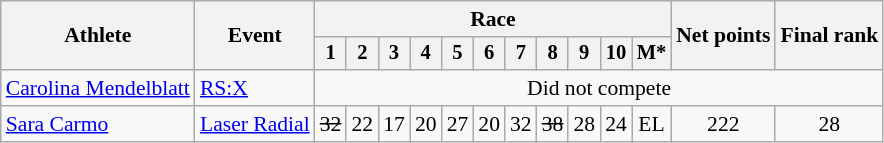<table class="wikitable" style="font-size:90%">
<tr>
<th rowspan="2">Athlete</th>
<th rowspan="2">Event</th>
<th colspan=11>Race</th>
<th rowspan=2>Net points</th>
<th rowspan=2>Final rank</th>
</tr>
<tr style="font-size:95%">
<th>1</th>
<th>2</th>
<th>3</th>
<th>4</th>
<th>5</th>
<th>6</th>
<th>7</th>
<th>8</th>
<th>9</th>
<th>10</th>
<th>M*</th>
</tr>
<tr align=center>
<td align=left><a href='#'>Carolina Mendelblatt</a></td>
<td align=left><a href='#'>RS:X</a></td>
<td colspan=13>Did not compete</td>
</tr>
<tr align=center>
<td align=left><a href='#'>Sara Carmo</a></td>
<td align=left><a href='#'>Laser Radial</a></td>
<td><s>32</s></td>
<td>22</td>
<td>17</td>
<td>20</td>
<td>27</td>
<td>20</td>
<td>32</td>
<td><s>38</s></td>
<td>28</td>
<td>24</td>
<td>EL</td>
<td>222</td>
<td>28</td>
</tr>
</table>
